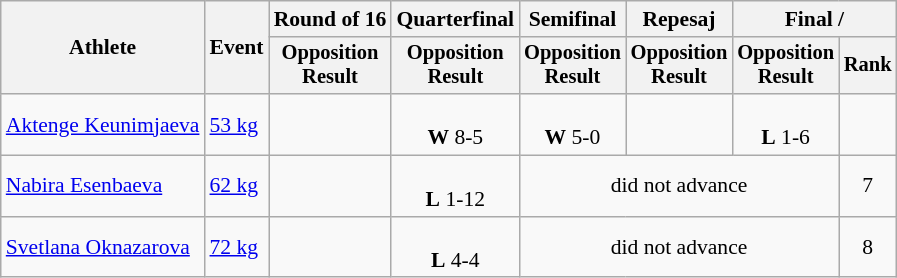<table class=wikitable style=font-size:90%;text-align:center>
<tr>
<th rowspan=2>Athlete</th>
<th rowspan=2>Event</th>
<th>Round of 16</th>
<th>Quarterfinal</th>
<th>Semifinal</th>
<th>Repesaj</th>
<th colspan=2>Final / </th>
</tr>
<tr style=font-size:95%>
<th>Opposition<br>Result</th>
<th>Opposition<br>Result</th>
<th>Opposition<br>Result</th>
<th>Opposition<br>Result</th>
<th>Opposition<br>Result</th>
<th>Rank</th>
</tr>
<tr>
<td align=left><a href='#'>Aktenge Keunimjaeva</a></td>
<td align=left><a href='#'>53 kg</a></td>
<td></td>
<td><br><strong>W</strong> 8-5</td>
<td><br><strong>W</strong> 5-0</td>
<td></td>
<td><br><strong>L</strong> 1-6</td>
<td></td>
</tr>
<tr>
<td align=left><a href='#'>Nabira Esenbaeva</a></td>
<td align=left><a href='#'>62 kg</a></td>
<td></td>
<td><br><strong>L</strong> 1-12</td>
<td colspan=3>did not advance</td>
<td>7</td>
</tr>
<tr>
<td align=left><a href='#'>Svetlana Oknazarova</a></td>
<td align=left><a href='#'>72 kg</a></td>
<td></td>
<td><br><strong>L</strong> 4-4</td>
<td colspan=3>did not advance</td>
<td>8</td>
</tr>
</table>
